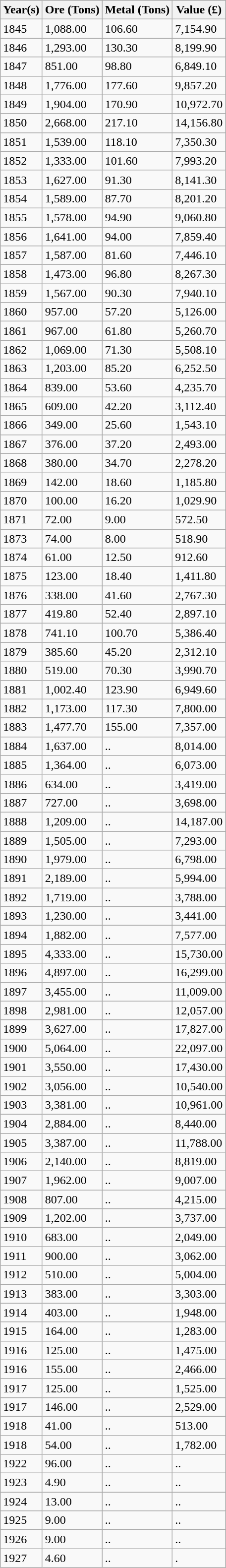<table class="wikitable sortable mw-collapsible mw-collapsed">
<tr>
<th>Year(s)</th>
<th>Ore (Tons)</th>
<th>Metal (Tons)</th>
<th>Value (£)</th>
</tr>
<tr>
<td>1845</td>
<td>1,088.00</td>
<td>106.60</td>
<td>7,154.90</td>
</tr>
<tr>
<td>1846</td>
<td>1,293.00</td>
<td>130.30</td>
<td>8,199.90</td>
</tr>
<tr>
<td>1847</td>
<td>851.00</td>
<td>98.80</td>
<td>6,849.10</td>
</tr>
<tr>
<td>1848</td>
<td>1,776.00</td>
<td>177.60</td>
<td>9,857.20</td>
</tr>
<tr>
<td>1849</td>
<td>1,904.00</td>
<td>170.90</td>
<td>10,972.70</td>
</tr>
<tr>
<td>1850</td>
<td>2,668.00</td>
<td>217.10</td>
<td>14,156.80</td>
</tr>
<tr>
<td>1851</td>
<td>1,539.00</td>
<td>118.10</td>
<td>7,350.30</td>
</tr>
<tr>
<td>1852</td>
<td>1,333.00</td>
<td>101.60</td>
<td>7,993.20</td>
</tr>
<tr>
<td>1853</td>
<td>1,627.00</td>
<td>91.30</td>
<td>8,141.30</td>
</tr>
<tr>
<td>1854</td>
<td>1,589.00</td>
<td>87.70</td>
<td>8,201.20</td>
</tr>
<tr>
<td>1855</td>
<td>1,578.00</td>
<td>94.90</td>
<td>9,060.80</td>
</tr>
<tr>
<td>1856</td>
<td>1,641.00</td>
<td>94.00</td>
<td>7,859.40</td>
</tr>
<tr>
<td>1857</td>
<td>1,587.00</td>
<td>81.60</td>
<td>7,446.10</td>
</tr>
<tr>
<td>1858</td>
<td>1,473.00</td>
<td>96.80</td>
<td>8,267.30</td>
</tr>
<tr>
<td>1859</td>
<td>1,567.00</td>
<td>90.30</td>
<td>7,940.10</td>
</tr>
<tr>
<td>1860</td>
<td>957.00</td>
<td>57.20</td>
<td>5,126.00</td>
</tr>
<tr>
<td>1861</td>
<td>967.00</td>
<td>61.80</td>
<td>5,260.70</td>
</tr>
<tr>
<td>1862</td>
<td>1,069.00</td>
<td>71.30</td>
<td>5,508.10</td>
</tr>
<tr>
<td>1863</td>
<td>1,203.00</td>
<td>85.20</td>
<td>6,252.50</td>
</tr>
<tr>
<td>1864</td>
<td>839.00</td>
<td>53.60</td>
<td>4,235.70</td>
</tr>
<tr>
<td>1865</td>
<td>609.00</td>
<td>42.20</td>
<td>3,112.40</td>
</tr>
<tr>
<td>1866</td>
<td>349.00</td>
<td>25.60</td>
<td>1,543.10</td>
</tr>
<tr>
<td>1867</td>
<td>376.00</td>
<td>37.20</td>
<td>2,493.00</td>
</tr>
<tr>
<td>1868</td>
<td>380.00</td>
<td>34.70</td>
<td>2,278.20</td>
</tr>
<tr>
<td>1869</td>
<td>142.00</td>
<td>18.60</td>
<td>1,185.80</td>
</tr>
<tr>
<td>1870</td>
<td>100.00</td>
<td>16.20</td>
<td>1,029.90</td>
</tr>
<tr>
<td>1871</td>
<td>72.00</td>
<td>9.00</td>
<td>572.50</td>
</tr>
<tr>
<td>1873</td>
<td>74.00</td>
<td>8.00</td>
<td>518.90</td>
</tr>
<tr>
<td>1874</td>
<td>61.00</td>
<td>12.50</td>
<td>912.60</td>
</tr>
<tr>
<td>1875</td>
<td>123.00</td>
<td>18.40</td>
<td>1,411.80</td>
</tr>
<tr>
<td>1876</td>
<td>338.00</td>
<td>41.60</td>
<td>2,767.30</td>
</tr>
<tr>
<td>1877</td>
<td>419.80</td>
<td>52.40</td>
<td>2,897.10</td>
</tr>
<tr>
<td>1878</td>
<td>741.10</td>
<td>100.70</td>
<td>5,386.40</td>
</tr>
<tr>
<td>1879</td>
<td>385.60</td>
<td>45.20</td>
<td>2,312.10</td>
</tr>
<tr>
<td>1880</td>
<td>519.00</td>
<td>70.30</td>
<td>3,990.70</td>
</tr>
<tr>
<td>1881</td>
<td>1,002.40</td>
<td>123.90</td>
<td>6,949.60</td>
</tr>
<tr>
<td>1882</td>
<td>1,173.00</td>
<td>117.30</td>
<td>7,800.00</td>
</tr>
<tr>
<td>1883</td>
<td>1,477.70</td>
<td>155.00</td>
<td>7,357.00</td>
</tr>
<tr>
<td>1884</td>
<td>1,637.00</td>
<td>..</td>
<td>8,014.00</td>
</tr>
<tr>
<td>1885</td>
<td>1,364.00</td>
<td>..</td>
<td>6,073.00</td>
</tr>
<tr>
<td>1886</td>
<td>634.00</td>
<td>..</td>
<td>3,419.00</td>
</tr>
<tr>
<td>1887</td>
<td>727.00</td>
<td>..</td>
<td>3,698.00</td>
</tr>
<tr>
<td>1888</td>
<td>1,209.00</td>
<td>..</td>
<td>14,187.00</td>
</tr>
<tr>
<td>1889</td>
<td>1,505.00</td>
<td>..</td>
<td>7,293.00</td>
</tr>
<tr>
<td>1890</td>
<td>1,979.00</td>
<td>..</td>
<td>6,798.00</td>
</tr>
<tr>
<td>1891</td>
<td>2,189.00</td>
<td>..</td>
<td>5,994.00</td>
</tr>
<tr>
<td>1892</td>
<td>1,719.00</td>
<td>..</td>
<td>3,788.00</td>
</tr>
<tr>
<td>1893</td>
<td>1,230.00</td>
<td>..</td>
<td>3,441.00</td>
</tr>
<tr>
<td>1894</td>
<td>1,882.00</td>
<td>..</td>
<td>7,577.00</td>
</tr>
<tr>
<td>1895</td>
<td>4,333.00</td>
<td>..</td>
<td>15,730.00</td>
</tr>
<tr>
<td>1896</td>
<td>4,897.00</td>
<td>..</td>
<td>16,299.00</td>
</tr>
<tr>
<td>1897</td>
<td>3,455.00</td>
<td>..</td>
<td>11,009.00</td>
</tr>
<tr>
<td>1898</td>
<td>2,981.00</td>
<td>..</td>
<td>12,057.00</td>
</tr>
<tr>
<td>1899</td>
<td>3,627.00</td>
<td>..</td>
<td>17,827.00</td>
</tr>
<tr>
<td>1900</td>
<td>5,064.00</td>
<td>..</td>
<td>22,097.00</td>
</tr>
<tr>
<td>1901</td>
<td>3,550.00</td>
<td>..</td>
<td>17,430.00</td>
</tr>
<tr>
<td>1902</td>
<td>3,056.00</td>
<td>..</td>
<td>10,540.00</td>
</tr>
<tr>
<td>1903</td>
<td>3,381.00</td>
<td>..</td>
<td>10,961.00</td>
</tr>
<tr>
<td>1904</td>
<td>2,884.00</td>
<td>..</td>
<td>8,440.00</td>
</tr>
<tr>
<td>1905</td>
<td>3,387.00</td>
<td>..</td>
<td>11,788.00</td>
</tr>
<tr>
<td>1906</td>
<td>2,140.00</td>
<td>..</td>
<td>8,819.00</td>
</tr>
<tr>
<td>1907</td>
<td>1,962.00</td>
<td>..</td>
<td>9,007.00</td>
</tr>
<tr>
<td>1908</td>
<td>807.00</td>
<td>..</td>
<td>4,215.00</td>
</tr>
<tr>
<td>1909</td>
<td>1,202.00</td>
<td>..</td>
<td>3,737.00</td>
</tr>
<tr>
<td>1910</td>
<td>683.00</td>
<td>..</td>
<td>2,049.00</td>
</tr>
<tr>
<td>1911</td>
<td>900.00</td>
<td>..</td>
<td>3,062.00</td>
</tr>
<tr>
<td>1912</td>
<td>510.00</td>
<td>..</td>
<td>5,004.00</td>
</tr>
<tr>
<td>1913</td>
<td>383.00</td>
<td>..</td>
<td>3,303.00</td>
</tr>
<tr>
<td>1914</td>
<td>403.00</td>
<td>..</td>
<td>1,948.00</td>
</tr>
<tr>
<td>1915</td>
<td>164.00</td>
<td>..</td>
<td>1,283.00</td>
</tr>
<tr>
<td>1916</td>
<td>125.00</td>
<td>..</td>
<td>1,475.00</td>
</tr>
<tr>
<td>1916</td>
<td>155.00</td>
<td>..</td>
<td>2,466.00</td>
</tr>
<tr>
<td>1917</td>
<td>125.00</td>
<td>..</td>
<td>1,525.00</td>
</tr>
<tr>
<td>1917</td>
<td>146.00</td>
<td>..</td>
<td>2,529.00</td>
</tr>
<tr>
<td>1918</td>
<td>41.00</td>
<td>..</td>
<td>513.00</td>
</tr>
<tr>
<td>1918</td>
<td>54.00</td>
<td>..</td>
<td>1,782.00</td>
</tr>
<tr>
<td>1922</td>
<td>96.00</td>
<td>..</td>
<td>..</td>
</tr>
<tr>
<td>1923</td>
<td>4.90</td>
<td>..</td>
<td>..</td>
</tr>
<tr>
<td>1924</td>
<td>13.00</td>
<td>..</td>
<td>..</td>
</tr>
<tr>
<td>1925</td>
<td>9.00</td>
<td>..</td>
<td>..</td>
</tr>
<tr>
<td>1926</td>
<td>9.00</td>
<td>..</td>
<td>..</td>
</tr>
<tr>
<td>1927</td>
<td>4.60</td>
<td>..</td>
<td>.</td>
</tr>
</table>
